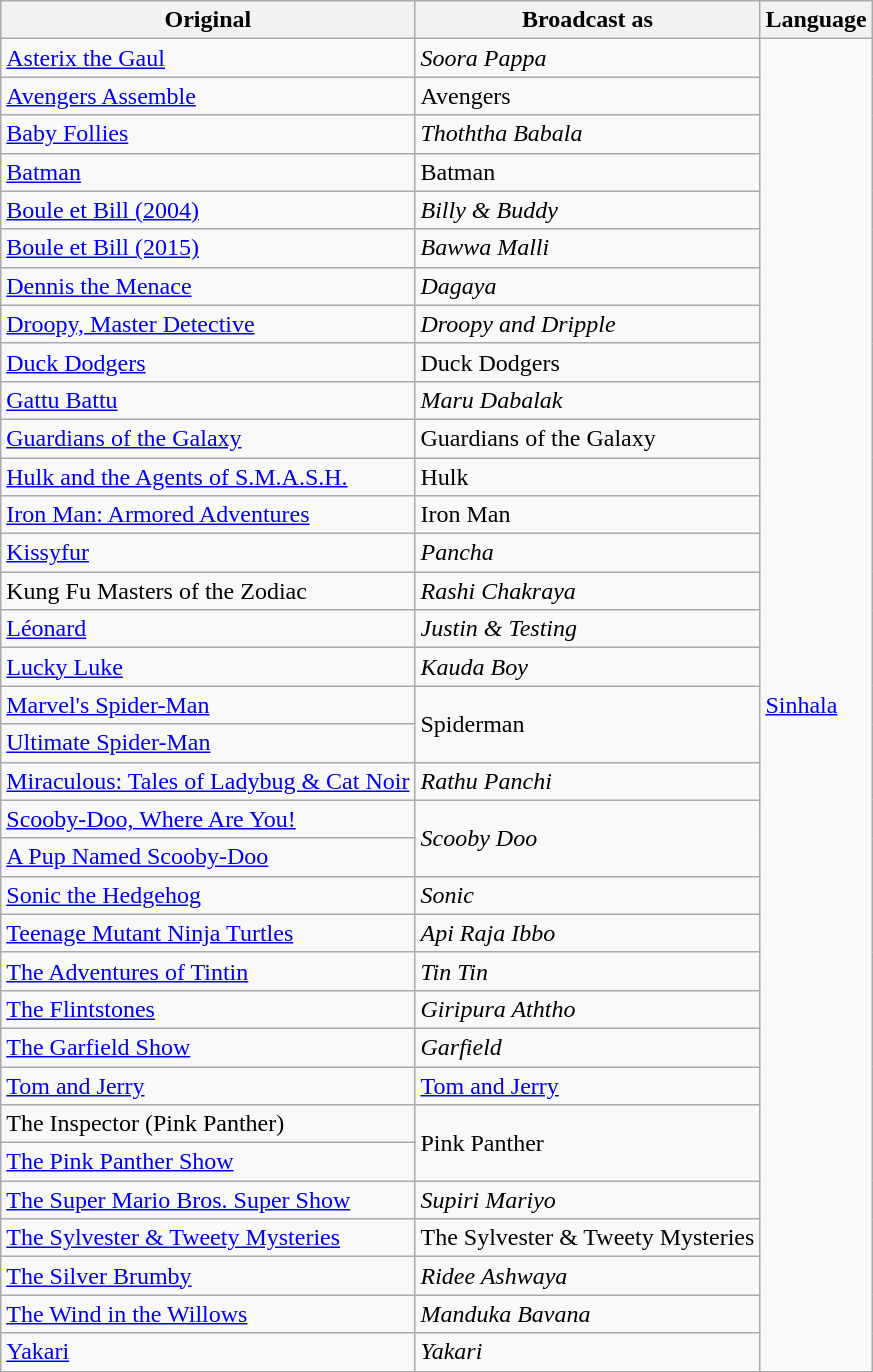<table class="wikitable">
<tr>
<th>Original</th>
<th>Broadcast as</th>
<th>Language</th>
</tr>
<tr>
<td><a href='#'>Asterix the Gaul</a></td>
<td><em></em> <em>Soora Pappa</em></td>
<td rowspan="35"><a href='#'>Sinhala</a></td>
</tr>
<tr>
<td><a href='#'>Avengers Assemble</a></td>
<td>Avengers</td>
</tr>
<tr>
<td><a href='#'>Baby Follies</a></td>
<td><em></em><em>Thoththa Babala</em></td>
</tr>
<tr>
<td><a href='#'>Batman</a></td>
<td>Batman</td>
</tr>
<tr>
<td><a href='#'>Boule et Bill (2004)</a></td>
<td><em></em><em>Billy & Buddy</em></td>
</tr>
<tr>
<td><a href='#'>Boule et Bill (2015)</a></td>
<td><em></em><em>Bawwa Malli</em></td>
</tr>
<tr>
<td><a href='#'>Dennis the Menace</a></td>
<td><em></em><em>Dagaya</em></td>
</tr>
<tr>
<td><a href='#'>Droopy, Master Detective</a></td>
<td><em>Droopy and Dripple</em></td>
</tr>
<tr>
<td><a href='#'>Duck Dodgers</a></td>
<td>Duck Dodgers</td>
</tr>
<tr>
<td><a href='#'>Gattu Battu</a></td>
<td><em></em><em>Maru Dabalak</em></td>
</tr>
<tr>
<td><a href='#'>Guardians of the Galaxy</a></td>
<td>Guardians of the Galaxy</td>
</tr>
<tr>
<td><a href='#'>Hulk and the Agents of S.M.A.S.H.</a></td>
<td>Hulk</td>
</tr>
<tr>
<td><a href='#'>Iron Man: Armored Adventures</a></td>
<td>Iron Man</td>
</tr>
<tr>
<td><a href='#'>Kissyfur</a></td>
<td><em></em><em>Pancha</em></td>
</tr>
<tr>
<td>Kung Fu Masters of the Zodiac</td>
<td><em></em><em>Rashi Chakraya</em></td>
</tr>
<tr>
<td><a href='#'>Léonard</a></td>
<td><em></em><em>Justin & Testing</em></td>
</tr>
<tr>
<td><a href='#'>Lucky Luke</a></td>
<td><em></em><em>Kauda Boy</em></td>
</tr>
<tr>
<td><a href='#'>Marvel's Spider-Man</a></td>
<td rowspan="2">Spiderman</td>
</tr>
<tr>
<td><a href='#'>Ultimate Spider-Man</a></td>
</tr>
<tr>
<td><a href='#'>Miraculous: Tales of Ladybug & Cat Noir</a></td>
<td><em></em><em>Rathu Panchi</em></td>
</tr>
<tr>
<td><a href='#'>Scooby-Doo, Where Are You!</a></td>
<td rowspan="2"><em></em><em>Scooby Doo</em></td>
</tr>
<tr>
<td><a href='#'>A Pup Named Scooby-Doo</a></td>
</tr>
<tr>
<td><a href='#'>Sonic the Hedgehog</a></td>
<td><em></em><em>Sonic</em></td>
</tr>
<tr>
<td><a href='#'>Teenage Mutant Ninja Turtles</a></td>
<td><em></em><em>Api Raja Ibbo</em></td>
</tr>
<tr>
<td><a href='#'>The Adventures of Tintin</a></td>
<td><em></em><em>Tin Tin</em></td>
</tr>
<tr>
<td><a href='#'>The Flintstones</a></td>
<td><em></em><em>Giripura Aththo</em></td>
</tr>
<tr>
<td><a href='#'>The Garfield Show</a></td>
<td><em></em><em>Garfield</em></td>
</tr>
<tr>
<td><a href='#'>Tom and Jerry</a></td>
<td><a href='#'>Tom and Jerry</a></td>
</tr>
<tr>
<td>The Inspector (Pink Panther)</td>
<td rowspan="2">Pink Panther</td>
</tr>
<tr>
<td><a href='#'>The Pink Panther Show</a></td>
</tr>
<tr>
<td><a href='#'>The Super Mario Bros. Super Show</a></td>
<td><em>Supiri Mariyo</em></td>
</tr>
<tr>
<td><a href='#'>The Sylvester & Tweety Mysteries</a></td>
<td>The Sylvester & Tweety Mysteries</td>
</tr>
<tr>
<td><a href='#'>The Silver Brumby</a></td>
<td><em></em><em>Ridee Ashwaya</em></td>
</tr>
<tr>
<td><a href='#'>The Wind in the Willows</a></td>
<td><em></em><em>Manduka Bavana</em></td>
</tr>
<tr>
<td><a href='#'>Yakari</a></td>
<td><em></em><em>Yakari</em></td>
</tr>
</table>
